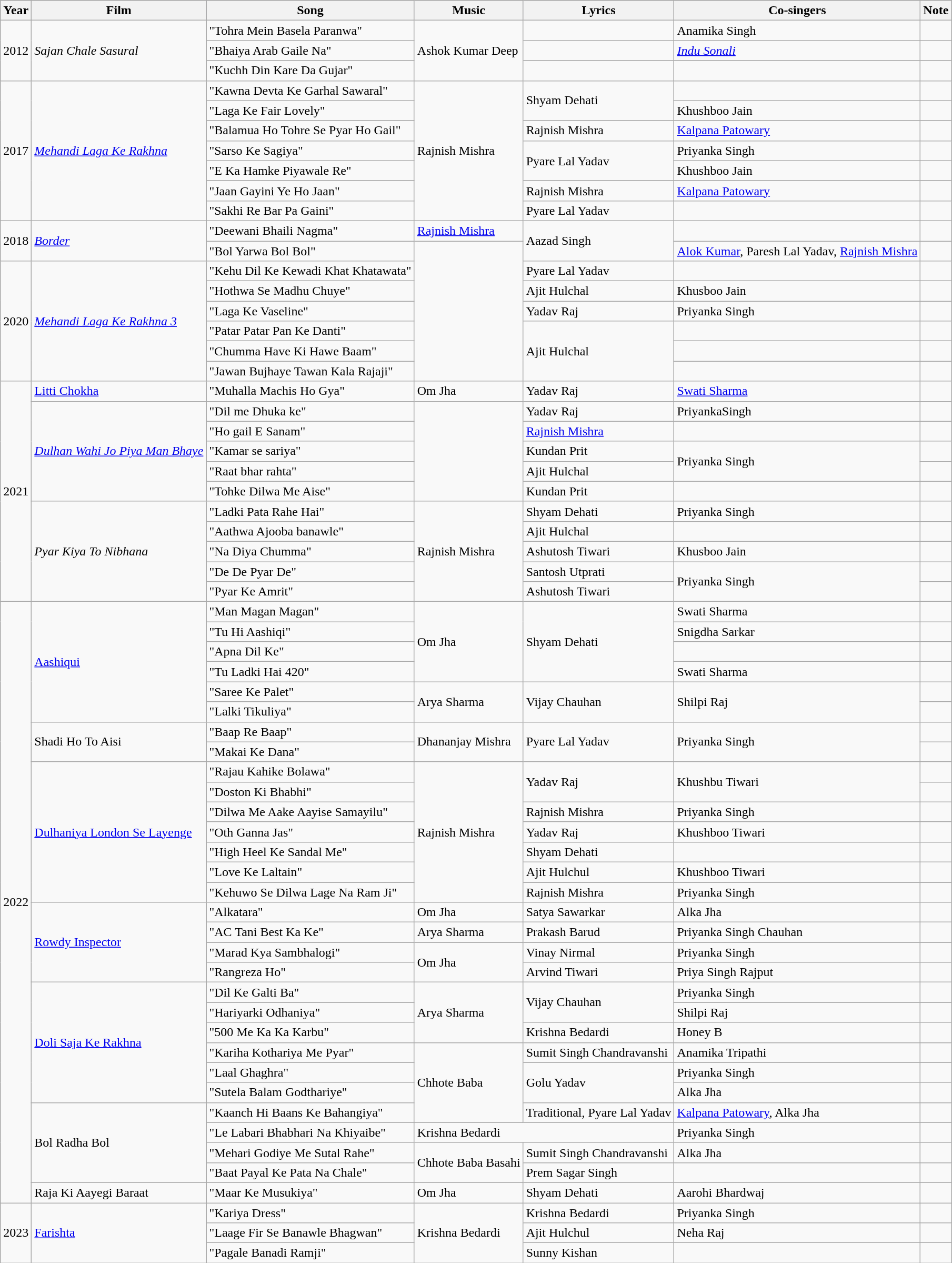<table class="wikitable sortable">
<tr style="background:#cccccf; text-align:center;">
<th>Year</th>
<th>Film</th>
<th>Song</th>
<th>Music</th>
<th>Lyrics</th>
<th>Co-singers</th>
<th>Note</th>
</tr>
<tr>
<td rowspan="3">2012</td>
<td rowspan="3"><em>Sajan Chale Sasural</em></td>
<td>"Tohra Mein Basela Paranwa"</td>
<td rowspan="3">Ashok Kumar Deep</td>
<td></td>
<td>Anamika Singh</td>
<td></td>
</tr>
<tr>
<td>"Bhaiya Arab Gaile Na"</td>
<td></td>
<td><em><a href='#'>Indu Sonali</a></em></td>
<td></td>
</tr>
<tr>
<td>"Kuchh Din Kare Da Gujar"</td>
<td></td>
<td></td>
<td></td>
</tr>
<tr>
<td rowspan="7">2017</td>
<td rowspan="7"><em><a href='#'>Mehandi Laga Ke Rakhna</a></em></td>
<td>"Kawna Devta Ke Garhal Sawaral"</td>
<td rowspan="7">Rajnish Mishra</td>
<td rowspan="2">Shyam Dehati</td>
<td></td>
<td></td>
</tr>
<tr>
<td>"Laga Ke Fair Lovely"</td>
<td>Khushboo Jain</td>
<td></td>
</tr>
<tr>
<td>"Balamua Ho Tohre Se Pyar Ho Gail"</td>
<td>Rajnish Mishra</td>
<td><a href='#'>Kalpana Patowary</a></td>
<td></td>
</tr>
<tr>
<td>"Sarso Ke Sagiya"</td>
<td rowspan="2">Pyare Lal Yadav</td>
<td>Priyanka Singh</td>
<td></td>
</tr>
<tr>
<td>"E Ka Hamke Piyawale Re"</td>
<td>Khushboo Jain</td>
<td></td>
</tr>
<tr>
<td>"Jaan Gayini Ye Ho Jaan"</td>
<td>Rajnish Mishra</td>
<td><a href='#'>Kalpana Patowary</a></td>
<td></td>
</tr>
<tr>
<td>"Sakhi Re Bar Pa Gaini"</td>
<td>Pyare Lal Yadav</td>
<td></td>
<td></td>
</tr>
<tr>
<td rowspan="2">2018</td>
<td rowspan="2"><em><a href='#'>Border</a></em></td>
<td>"Deewani Bhaili Nagma"</td>
<td><a href='#'>Rajnish Mishra</a></td>
<td rowspan="2">Aazad Singh</td>
<td></td>
<td></td>
</tr>
<tr>
<td>"Bol Yarwa Bol Bol"</td>
<td rowspan="7"></td>
<td><a href='#'>Alok Kumar</a>, Paresh Lal Yadav, <a href='#'>Rajnish Mishra</a></td>
<td></td>
</tr>
<tr>
<td rowspan="6">2020</td>
<td rowspan="6"><em><a href='#'>Mehandi Laga Ke Rakhna 3</a></em></td>
<td>"Kehu Dil Ke Kewadi Khat Khatawata"</td>
<td>Pyare Lal Yadav</td>
<td></td>
<td></td>
</tr>
<tr>
<td>"Hothwa Se Madhu Chuye"</td>
<td>Ajit Hulchal</td>
<td>Khusboo Jain</td>
<td></td>
</tr>
<tr>
<td>"Laga Ke Vaseline"</td>
<td>Yadav Raj</td>
<td>Priyanka Singh</td>
<td></td>
</tr>
<tr>
<td>"Patar Patar Pan Ke Danti"</td>
<td rowspan="3">Ajit Hulchal</td>
<td></td>
<td></td>
</tr>
<tr>
<td>"Chumma Have Ki Hawe Baam"</td>
<td></td>
<td></td>
</tr>
<tr>
<td>"Jawan Bujhaye Tawan Kala Rajaji"</td>
<td></td>
<td></td>
</tr>
<tr>
<td rowspan="11">2021</td>
<td><a href='#'>Litti Chokha</a></td>
<td>"Muhalla Machis Ho Gya"</td>
<td>Om Jha</td>
<td>Yadav Raj</td>
<td><a href='#'>Swati Sharma</a></td>
<td></td>
</tr>
<tr>
<td rowspan="5"><em><a href='#'>Dulhan Wahi Jo Piya Man Bhaye</a></em></td>
<td>"Dil me Dhuka ke"</td>
<td rowspan="5"></td>
<td>Yadav Raj</td>
<td>PriyankaSingh</td>
<td></td>
</tr>
<tr>
<td>"Ho gail E Sanam"</td>
<td><a href='#'>Rajnish Mishra</a></td>
<td></td>
<td></td>
</tr>
<tr>
<td>"Kamar se sariya"</td>
<td>Kundan Prit</td>
<td rowspan="2">Priyanka Singh</td>
<td></td>
</tr>
<tr>
<td>"Raat bhar rahta"</td>
<td>Ajit Hulchal</td>
<td></td>
</tr>
<tr>
<td>"Tohke Dilwa Me Aise"</td>
<td>Kundan Prit</td>
<td></td>
<td></td>
</tr>
<tr>
<td rowspan="5"><em>Pyar Kiya To Nibhana</em></td>
<td>"Ladki Pata Rahe Hai"</td>
<td rowspan="5">Rajnish Mishra</td>
<td>Shyam Dehati</td>
<td>Priyanka Singh</td>
<td></td>
</tr>
<tr>
<td>"Aathwa Ajooba banawle"</td>
<td>Ajit Hulchal</td>
<td></td>
<td></td>
</tr>
<tr>
<td>"Na Diya Chumma"</td>
<td>Ashutosh Tiwari</td>
<td>Khusboo Jain</td>
<td></td>
</tr>
<tr>
<td>"De De Pyar De"</td>
<td>Santosh Utprati</td>
<td rowspan="2">Priyanka Singh</td>
<td></td>
</tr>
<tr>
<td>"Pyar Ke Amrit"</td>
<td>Ashutosh Tiwari</td>
<td></td>
</tr>
<tr>
<td rowspan="30">2022</td>
<td rowspan="6"><a href='#'>Aashiqui</a></td>
<td>"Man Magan Magan"</td>
<td rowspan="4">Om Jha</td>
<td rowspan="4">Shyam Dehati</td>
<td>Swati Sharma</td>
<td></td>
</tr>
<tr>
<td>"Tu Hi Aashiqi"</td>
<td>Snigdha Sarkar</td>
<td></td>
</tr>
<tr>
<td>"Apna Dil Ke"</td>
<td></td>
<td></td>
</tr>
<tr>
<td>"Tu Ladki Hai 420"</td>
<td>Swati Sharma</td>
<td></td>
</tr>
<tr>
<td>"Saree Ke Palet"</td>
<td rowspan="2">Arya Sharma</td>
<td rowspan="2">Vijay Chauhan</td>
<td rowspan="2">Shilpi Raj</td>
<td></td>
</tr>
<tr>
<td>"Lalki Tikuliya"</td>
<td></td>
</tr>
<tr>
<td rowspan="2">Shadi Ho To Aisi</td>
<td>"Baap Re Baap"</td>
<td rowspan="2">Dhananjay Mishra</td>
<td rowspan="2">Pyare Lal Yadav</td>
<td rowspan="2">Priyanka Singh</td>
<td></td>
</tr>
<tr>
<td>"Makai Ke Dana"</td>
<td></td>
</tr>
<tr>
<td rowspan="7"><a href='#'>Dulhaniya London Se Layenge</a></td>
<td>"Rajau Kahike Bolawa"</td>
<td rowspan="7">Rajnish Mishra</td>
<td rowspan="2">Yadav Raj</td>
<td rowspan="2">Khushbu Tiwari</td>
<td></td>
</tr>
<tr>
<td>"Doston Ki Bhabhi"</td>
<td></td>
</tr>
<tr>
<td>"Dilwa Me Aake Aayise Samayilu"</td>
<td>Rajnish Mishra</td>
<td>Priyanka Singh</td>
<td></td>
</tr>
<tr>
<td>"Oth Ganna Jas"</td>
<td>Yadav Raj</td>
<td>Khushboo Tiwari</td>
<td></td>
</tr>
<tr>
<td>"High Heel Ke Sandal Me"</td>
<td>Shyam Dehati</td>
<td></td>
<td></td>
</tr>
<tr>
<td>"Love Ke Laltain"</td>
<td>Ajit Hulchul</td>
<td>Khushboo Tiwari</td>
<td></td>
</tr>
<tr>
<td>"Kehuwo Se Dilwa Lage Na Ram Ji"</td>
<td>Rajnish Mishra</td>
<td>Priyanka Singh</td>
<td></td>
</tr>
<tr>
<td rowspan="4"><a href='#'>Rowdy Inspector</a></td>
<td>"Alkatara"</td>
<td>Om Jha</td>
<td>Satya Sawarkar</td>
<td>Alka Jha</td>
<td></td>
</tr>
<tr>
<td>"AC Tani Best Ka Ke"</td>
<td>Arya Sharma</td>
<td>Prakash Barud</td>
<td>Priyanka Singh Chauhan</td>
<td></td>
</tr>
<tr>
<td>"Marad Kya Sambhalogi"</td>
<td rowspan="2">Om Jha</td>
<td>Vinay Nirmal</td>
<td>Priyanka Singh</td>
<td></td>
</tr>
<tr>
<td>"Rangreza Ho"</td>
<td>Arvind Tiwari</td>
<td>Priya Singh Rajput</td>
<td></td>
</tr>
<tr>
<td rowspan="6"><a href='#'>Doli Saja Ke Rakhna</a></td>
<td>"Dil Ke Galti Ba"</td>
<td rowspan="3">Arya Sharma</td>
<td rowspan="2">Vijay Chauhan</td>
<td>Priyanka Singh</td>
<td></td>
</tr>
<tr>
<td>"Hariyarki Odhaniya"</td>
<td>Shilpi Raj</td>
<td></td>
</tr>
<tr>
<td>"500 Me Ka Ka Karbu"</td>
<td>Krishna Bedardi</td>
<td>Honey B</td>
<td></td>
</tr>
<tr>
<td>"Kariha Kothariya Me Pyar"</td>
<td rowspan="4">Chhote Baba</td>
<td>Sumit Singh Chandravanshi</td>
<td>Anamika Tripathi</td>
<td></td>
</tr>
<tr>
<td>"Laal Ghaghra"</td>
<td rowspan="2">Golu Yadav</td>
<td>Priyanka Singh</td>
<td></td>
</tr>
<tr>
<td>"Sutela Balam Godthariye"</td>
<td>Alka Jha</td>
<td></td>
</tr>
<tr>
<td rowspan="4">Bol Radha Bol</td>
<td>"Kaanch Hi Baans Ke Bahangiya"</td>
<td>Traditional, Pyare Lal Yadav</td>
<td><a href='#'>Kalpana Patowary</a>, Alka Jha</td>
<td></td>
</tr>
<tr>
<td>"Le Labari Bhabhari Na Khiyaibe"</td>
<td colspan="2">Krishna Bedardi</td>
<td>Priyanka Singh</td>
<td></td>
</tr>
<tr>
<td>"Mehari Godiye Me Sutal Rahe"</td>
<td rowspan="2">Chhote Baba Basahi</td>
<td>Sumit Singh Chandravanshi</td>
<td>Alka Jha</td>
<td></td>
</tr>
<tr>
<td>"Baat Payal Ke Pata Na Chale"</td>
<td>Prem Sagar Singh</td>
<td></td>
<td></td>
</tr>
<tr>
<td>Raja Ki Aayegi Baraat</td>
<td>"Maar Ke Musukiya"</td>
<td>Om Jha</td>
<td>Shyam Dehati</td>
<td>Aarohi Bhardwaj</td>
<td></td>
</tr>
<tr>
<td rowspan="3">2023</td>
<td rowspan="3"><a href='#'>Farishta</a></td>
<td>"Kariya Dress"</td>
<td rowspan="3">Krishna Bedardi</td>
<td>Krishna Bedardi</td>
<td>Priyanka Singh</td>
<td></td>
</tr>
<tr>
<td>"Laage Fir Se Banawle Bhagwan"</td>
<td>Ajit Hulchul</td>
<td>Neha Raj</td>
<td></td>
</tr>
<tr>
<td>"Pagale Banadi Ramji"</td>
<td>Sunny Kishan</td>
<td></td>
<td></td>
</tr>
</table>
